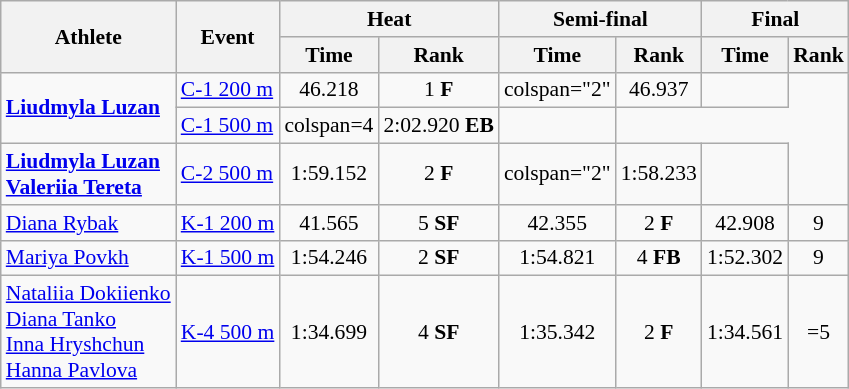<table class="wikitable" style="text-align: center; font-size:90%">
<tr>
<th rowspan="2">Athlete</th>
<th rowspan="2">Event</th>
<th colspan="2">Heat</th>
<th colspan="2">Semi-final</th>
<th colspan="2">Final</th>
</tr>
<tr>
<th>Time</th>
<th>Rank</th>
<th>Time</th>
<th>Rank</th>
<th>Time</th>
<th>Rank</th>
</tr>
<tr>
<td align="left" rowspan="2"><strong><a href='#'>Liudmyla Luzan</a></strong></td>
<td align="left"><a href='#'>C-1 200 m</a></td>
<td>46.218</td>
<td>1 <strong>F</strong></td>
<td>colspan="2" </td>
<td>46.937</td>
<td></td>
</tr>
<tr>
<td align="left"><a href='#'>C-1 500 m</a></td>
<td>colspan=4 </td>
<td>2:02.920 <strong>EB</strong></td>
<td></td>
</tr>
<tr>
<td align="left"><strong><a href='#'>Liudmyla Luzan</a><br><a href='#'>Valeriia Tereta</a></strong></td>
<td align="left"><a href='#'>C-2 500 m</a></td>
<td>1:59.152</td>
<td>2 <strong>F</strong></td>
<td>colspan="2" </td>
<td>1:58.233</td>
<td></td>
</tr>
<tr>
<td align="left"><a href='#'>Diana Rybak</a></td>
<td align="left"><a href='#'>K-1 200 m</a></td>
<td>41.565</td>
<td>5 <strong>SF</strong></td>
<td>42.355</td>
<td>2 <strong>F</strong></td>
<td>42.908</td>
<td>9</td>
</tr>
<tr>
<td align="left"><a href='#'>Mariya Povkh</a></td>
<td align="left"><a href='#'>K-1 500 m</a></td>
<td>1:54.246</td>
<td>2 <strong>SF</strong></td>
<td>1:54.821</td>
<td>4 <strong>FB</strong></td>
<td>1:52.302</td>
<td>9</td>
</tr>
<tr>
<td align="left"><a href='#'>Nataliia Dokiienko</a><br><a href='#'>Diana Tanko</a><br><a href='#'>Inna Hryshchun</a><br><a href='#'>Hanna Pavlova</a></td>
<td align="left"><a href='#'>K-4 500 m</a></td>
<td>1:34.699</td>
<td>4 <strong>SF</strong></td>
<td>1:35.342</td>
<td>2 <strong>F</strong></td>
<td>1:34.561</td>
<td>=5</td>
</tr>
</table>
